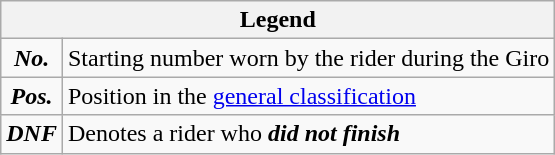<table class="wikitable">
<tr>
<th colspan=2>Legend</th>
</tr>
<tr>
<td align=center><strong><em>No.</em></strong></td>
<td>Starting number worn by the rider during the Giro</td>
</tr>
<tr>
<td align=center><strong><em>Pos.</em></strong></td>
<td>Position in the <a href='#'>general classification</a></td>
</tr>
<tr>
<td align=center><strong><em>DNF</em></strong></td>
<td>Denotes a rider who <strong><em>did not finish</em></strong></td>
</tr>
</table>
